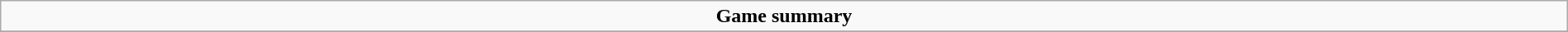<table role="presentation" class="wikitable mw-collapsible autocollapse" width=100%>
<tr>
<td align=center><strong>Game summary</strong></td>
</tr>
<tr>
</tr>
</table>
